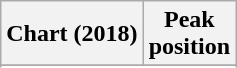<table class="wikitable sortable plainrowheaders" style="text-align:center">
<tr>
<th scope="col">Chart (2018)</th>
<th scope="col">Peak<br> position</th>
</tr>
<tr>
</tr>
<tr>
</tr>
<tr>
</tr>
<tr>
</tr>
</table>
